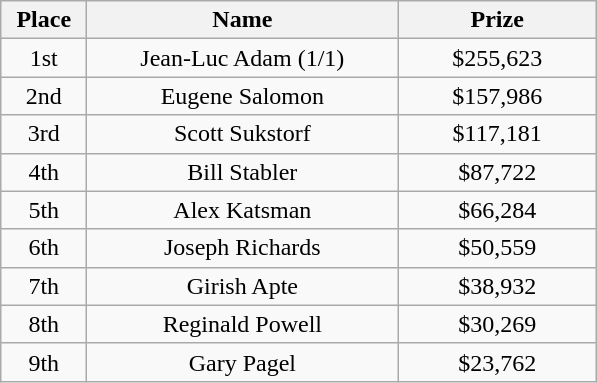<table class="wikitable">
<tr>
<th width="50">Place</th>
<th width="200">Name</th>
<th width="125">Prize</th>
</tr>
<tr>
<td align = "center">1st</td>
<td align = "center">Jean-Luc Adam (1/1)</td>
<td align="center">$255,623</td>
</tr>
<tr>
<td align = "center">2nd</td>
<td align = "center">Eugene Salomon</td>
<td align="center">$157,986</td>
</tr>
<tr>
<td align = "center">3rd</td>
<td align = "center">Scott Sukstorf</td>
<td align="center">$117,181</td>
</tr>
<tr>
<td align = "center">4th</td>
<td align = "center">Bill Stabler</td>
<td align="center">$87,722</td>
</tr>
<tr>
<td align = "center">5th</td>
<td align = "center">Alex Katsman</td>
<td align="center">$66,284</td>
</tr>
<tr>
<td align = "center">6th</td>
<td align = "center">Joseph Richards</td>
<td align="center">$50,559</td>
</tr>
<tr>
<td align = "center">7th</td>
<td align = "center">Girish Apte</td>
<td align="center">$38,932</td>
</tr>
<tr>
<td align = "center">8th</td>
<td align = "center">Reginald Powell</td>
<td align="center">$30,269</td>
</tr>
<tr>
<td align = "center">9th</td>
<td align = "center">Gary Pagel</td>
<td align="center">$23,762</td>
</tr>
</table>
